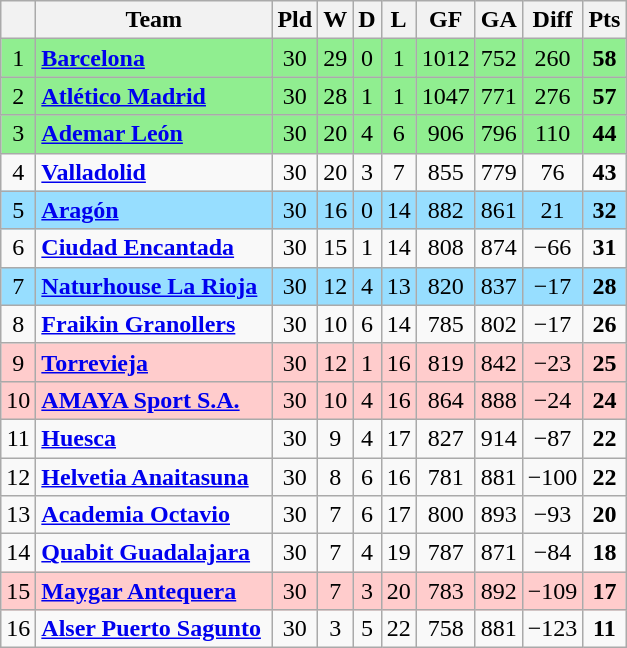<table class="wikitable sortable" style="text-align:center">
<tr>
<th></th>
<th width="150">Team</th>
<th>Pld</th>
<th>W</th>
<th>D</th>
<th>L</th>
<th>GF</th>
<th>GA</th>
<th>Diff</th>
<th>Pts</th>
</tr>
<tr style="background: #90EE90;">
<td>1</td>
<td align="left"><strong><a href='#'>Barcelona</a></strong></td>
<td>30</td>
<td>29</td>
<td>0</td>
<td>1</td>
<td>1012</td>
<td>752</td>
<td>260</td>
<td><strong>58</strong></td>
</tr>
<tr style="background: #90EE90;">
<td>2</td>
<td align="left"><strong><a href='#'>Atlético Madrid</a></strong></td>
<td>30</td>
<td>28</td>
<td>1</td>
<td>1</td>
<td>1047</td>
<td>771</td>
<td>276</td>
<td><strong>57</strong></td>
</tr>
<tr style="background: #90EE90;">
<td>3</td>
<td align="left"><strong><a href='#'>Ademar León</a></strong></td>
<td>30</td>
<td>20</td>
<td>4</td>
<td>6</td>
<td>906</td>
<td>796</td>
<td>110</td>
<td><strong>44</strong></td>
</tr>
<tr>
<td>4</td>
<td align="left"><strong><a href='#'>Valladolid</a></strong></td>
<td>30</td>
<td>20</td>
<td>3</td>
<td>7</td>
<td>855</td>
<td>779</td>
<td>76</td>
<td><strong>43</strong></td>
</tr>
<tr style="background: #97DEFF;">
<td>5</td>
<td align="left"><strong><a href='#'>Aragón</a></strong></td>
<td>30</td>
<td>16</td>
<td>0</td>
<td>14</td>
<td>882</td>
<td>861</td>
<td>21</td>
<td><strong>32</strong></td>
</tr>
<tr>
<td>6</td>
<td align="left"><strong><a href='#'>Ciudad Encantada</a></strong></td>
<td>30</td>
<td>15</td>
<td>1</td>
<td>14</td>
<td>808</td>
<td>874</td>
<td>−66</td>
<td><strong>31</strong></td>
</tr>
<tr style="background: #97DEFF;">
<td>7</td>
<td align="left"><strong><a href='#'>Naturhouse La Rioja</a></strong></td>
<td>30</td>
<td>12</td>
<td>4</td>
<td>13</td>
<td>820</td>
<td>837</td>
<td>−17</td>
<td><strong>28</strong></td>
</tr>
<tr>
<td>8</td>
<td align="left"><strong><a href='#'>Fraikin Granollers</a></strong></td>
<td>30</td>
<td>10</td>
<td>6</td>
<td>14</td>
<td>785</td>
<td>802</td>
<td>−17</td>
<td><strong>26</strong></td>
</tr>
<tr style="background: #FFCCCC;">
<td>9</td>
<td align="left"><strong><a href='#'>Torrevieja</a></strong></td>
<td>30</td>
<td>12</td>
<td>1</td>
<td>16</td>
<td>819</td>
<td>842</td>
<td>−23</td>
<td><strong>25</strong></td>
</tr>
<tr style="background: #FFCCCC;">
<td>10</td>
<td align="left"><strong><a href='#'>AMAYA Sport S.A.</a></strong></td>
<td>30</td>
<td>10</td>
<td>4</td>
<td>16</td>
<td>864</td>
<td>888</td>
<td>−24</td>
<td><strong>24</strong></td>
</tr>
<tr>
<td>11</td>
<td align="left"><strong><a href='#'>Huesca</a></strong></td>
<td>30</td>
<td>9</td>
<td>4</td>
<td>17</td>
<td>827</td>
<td>914</td>
<td>−87</td>
<td><strong>22</strong></td>
</tr>
<tr>
<td>12</td>
<td align="left"><strong><a href='#'>Helvetia Anaitasuna</a></strong></td>
<td>30</td>
<td>8</td>
<td>6</td>
<td>16</td>
<td>781</td>
<td>881</td>
<td>−100</td>
<td><strong>22</strong></td>
</tr>
<tr>
<td>13</td>
<td align="left"><strong><a href='#'>Academia Octavio</a></strong></td>
<td>30</td>
<td>7</td>
<td>6</td>
<td>17</td>
<td>800</td>
<td>893</td>
<td>−93</td>
<td><strong>20</strong></td>
</tr>
<tr>
<td>14</td>
<td align="left"><strong><a href='#'>Quabit Guadalajara</a></strong></td>
<td>30</td>
<td>7</td>
<td>4</td>
<td>19</td>
<td>787</td>
<td>871</td>
<td>−84</td>
<td><strong>18</strong></td>
</tr>
<tr style="background: #FFCCCC;">
<td>15</td>
<td align="left"><strong><a href='#'>Maygar Antequera</a></strong></td>
<td>30</td>
<td>7</td>
<td>3</td>
<td>20</td>
<td>783</td>
<td>892</td>
<td>−109</td>
<td><strong>17</strong></td>
</tr>
<tr>
<td>16</td>
<td align="left"><strong><a href='#'>Alser Puerto Sagunto</a></strong></td>
<td>30</td>
<td>3</td>
<td>5</td>
<td>22</td>
<td>758</td>
<td>881</td>
<td>−123</td>
<td><strong>11</strong></td>
</tr>
</table>
